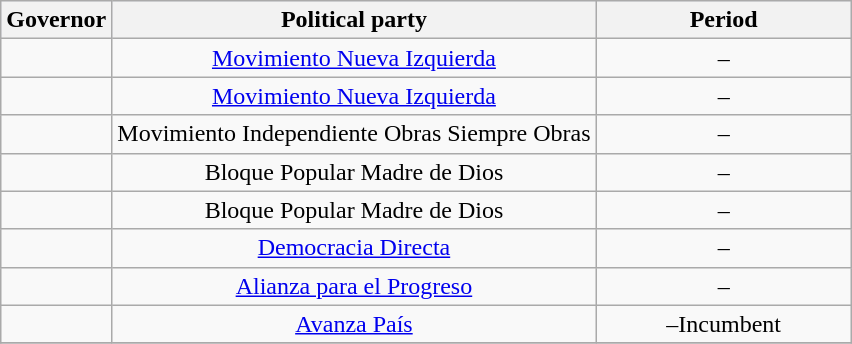<table class=wikitable>
<tr style="text-align:center; background:#e6e9ff;">
<th>Governor</th>
<th>Political party</th>
<th width=30%>Period<br></th>
</tr>
<tr>
<td align="center"></td>
<td align="center"><a href='#'>Movimiento Nueva Izquierda</a></td>
<td align="center">–<br></td>
</tr>
<tr>
<td align="center"></td>
<td align="center"><a href='#'>Movimiento Nueva Izquierda</a></td>
<td align="center">–<br></td>
</tr>
<tr>
<td align="center"></td>
<td align="center">Movimiento Independiente Obras Siempre Obras</td>
<td align="center">–<br></td>
</tr>
<tr>
<td align="center"></td>
<td align="center">Bloque Popular Madre de Dios</td>
<td align="center">–<br></td>
</tr>
<tr>
<td align="center"></td>
<td align="center">Bloque Popular Madre de Dios</td>
<td align="center">–<br></td>
</tr>
<tr>
<td align="center"></td>
<td align="center"><a href='#'>Democracia Directa</a></td>
<td align="center">–<br></td>
</tr>
<tr>
<td align="center"></td>
<td align="center"><a href='#'>Alianza para el Progreso</a></td>
<td align="center">–<br></td>
</tr>
<tr>
<td align="center"></td>
<td align="center"><a href='#'>Avanza País</a></td>
<td align="center">–Incumbent<br></td>
</tr>
<tr>
</tr>
</table>
